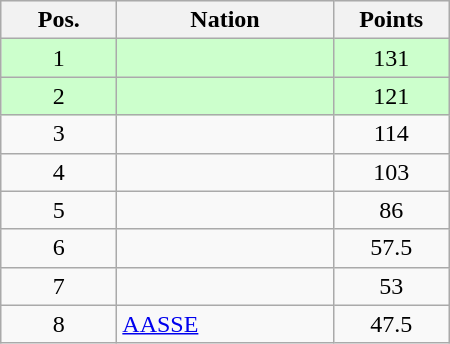<table class="wikitable gauche" cellspacing="1" style="width:300px;">
<tr style="background:#efefef; text-align:center;">
<th style="width:70px;">Pos.</th>
<th>Nation</th>
<th style="width:70px;">Points</th>
</tr>
<tr style="vertical-align:top; text-align:center; background:#ccffcc;">
<td>1</td>
<td style="text-align:left;"></td>
<td>131</td>
</tr>
<tr style="vertical-align:top; text-align:center; background:#ccffcc;">
<td>2</td>
<td style="text-align:left;"></td>
<td>121</td>
</tr>
<tr style="vertical-align:top; text-align:center;">
<td>3</td>
<td style="text-align:left;"></td>
<td>114</td>
</tr>
<tr style="vertical-align:top; text-align:center;">
<td>4</td>
<td style="text-align:left;"></td>
<td>103</td>
</tr>
<tr style="vertical-align:top; text-align:center;">
<td>5</td>
<td style="text-align:left;"></td>
<td>86</td>
</tr>
<tr style="vertical-align:top; text-align:center;">
<td>6</td>
<td style="text-align:left;"></td>
<td>57.5</td>
</tr>
<tr style="vertical-align:top; text-align:center;">
<td>7</td>
<td style="text-align:left;"></td>
<td>53</td>
</tr>
<tr style="vertical-align:top; text-align:center;">
<td>8</td>
<td style="text-align:left;"> <a href='#'>AASSE</a></td>
<td>47.5</td>
</tr>
</table>
